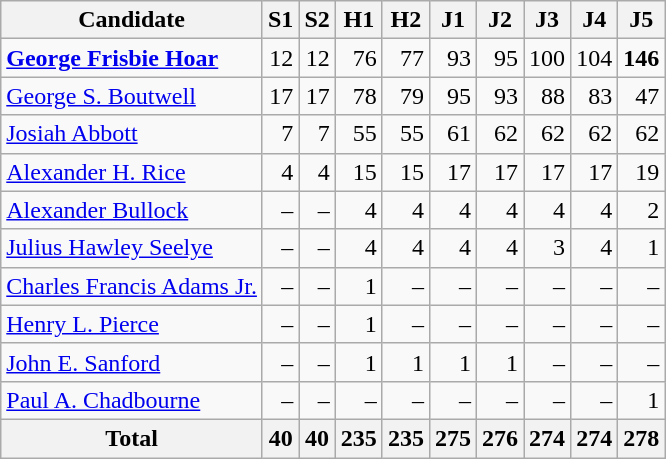<table class="wikitable" style="text-align:right">
<tr>
<th>Candidate</th>
<th>S1</th>
<th>S2</th>
<th>H1</th>
<th>H2</th>
<th>J1</th>
<th>J2</th>
<th>J3</th>
<th>J4</th>
<th>J5</th>
</tr>
<tr>
<td align=left> <strong><a href='#'>George Frisbie Hoar</a></strong></td>
<td>12</td>
<td>12</td>
<td>76</td>
<td>77</td>
<td>93</td>
<td>95</td>
<td>100</td>
<td>104</td>
<td><strong>146</strong></td>
</tr>
<tr>
<td align=left> <a href='#'>George S. Boutwell</a></td>
<td>17</td>
<td>17</td>
<td>78</td>
<td>79</td>
<td>95</td>
<td>93</td>
<td>88</td>
<td>83</td>
<td>47</td>
</tr>
<tr>
<td align=left> <a href='#'>Josiah Abbott</a></td>
<td>7</td>
<td>7</td>
<td>55</td>
<td>55</td>
<td>61</td>
<td>62</td>
<td>62</td>
<td>62</td>
<td>62</td>
</tr>
<tr>
<td align=left> <a href='#'>Alexander H. Rice</a></td>
<td>4</td>
<td>4</td>
<td>15</td>
<td>15</td>
<td>17</td>
<td>17</td>
<td>17</td>
<td>17</td>
<td>19</td>
</tr>
<tr>
<td align=left> <a href='#'>Alexander Bullock</a></td>
<td>–</td>
<td>–</td>
<td>4</td>
<td>4</td>
<td>4</td>
<td>4</td>
<td>4</td>
<td>4</td>
<td>2</td>
</tr>
<tr>
<td align=left> <a href='#'>Julius Hawley Seelye</a></td>
<td>–</td>
<td>–</td>
<td>4</td>
<td>4</td>
<td>4</td>
<td>4</td>
<td>3</td>
<td>4</td>
<td>1</td>
</tr>
<tr>
<td align=left> <a href='#'>Charles Francis Adams Jr.</a></td>
<td>–</td>
<td>–</td>
<td>1</td>
<td>–</td>
<td>–</td>
<td>–</td>
<td>–</td>
<td>–</td>
<td>–</td>
</tr>
<tr>
<td align=left> <a href='#'>Henry L. Pierce</a></td>
<td>–</td>
<td>–</td>
<td>1</td>
<td>–</td>
<td>–</td>
<td>–</td>
<td>–</td>
<td>–</td>
<td>–</td>
</tr>
<tr>
<td align=left> <a href='#'>John E. Sanford</a></td>
<td>–</td>
<td>–</td>
<td>1</td>
<td>1</td>
<td>1</td>
<td>1</td>
<td>–</td>
<td>–</td>
<td>–</td>
</tr>
<tr>
<td align=left> <a href='#'>Paul A. Chadbourne</a></td>
<td>–</td>
<td>–</td>
<td>–</td>
<td>–</td>
<td>–</td>
<td>–</td>
<td>–</td>
<td>–</td>
<td>1</td>
</tr>
<tr>
<th>Total</th>
<th>40</th>
<th>40</th>
<th>235</th>
<th>235</th>
<th>275</th>
<th>276</th>
<th>274</th>
<th>274</th>
<th>278</th>
</tr>
</table>
